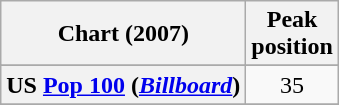<table class="wikitable plainrowheaders sortable" style="text-align:center">
<tr>
<th scope="col">Chart (2007)</th>
<th scope="col">Peak<br>position</th>
</tr>
<tr>
</tr>
<tr>
</tr>
<tr>
</tr>
<tr>
</tr>
<tr>
</tr>
<tr>
<th scope="row">US <a href='#'>Pop 100</a> (<a href='#'><em>Billboard</em></a>)</th>
<td>35</td>
</tr>
<tr>
</tr>
</table>
